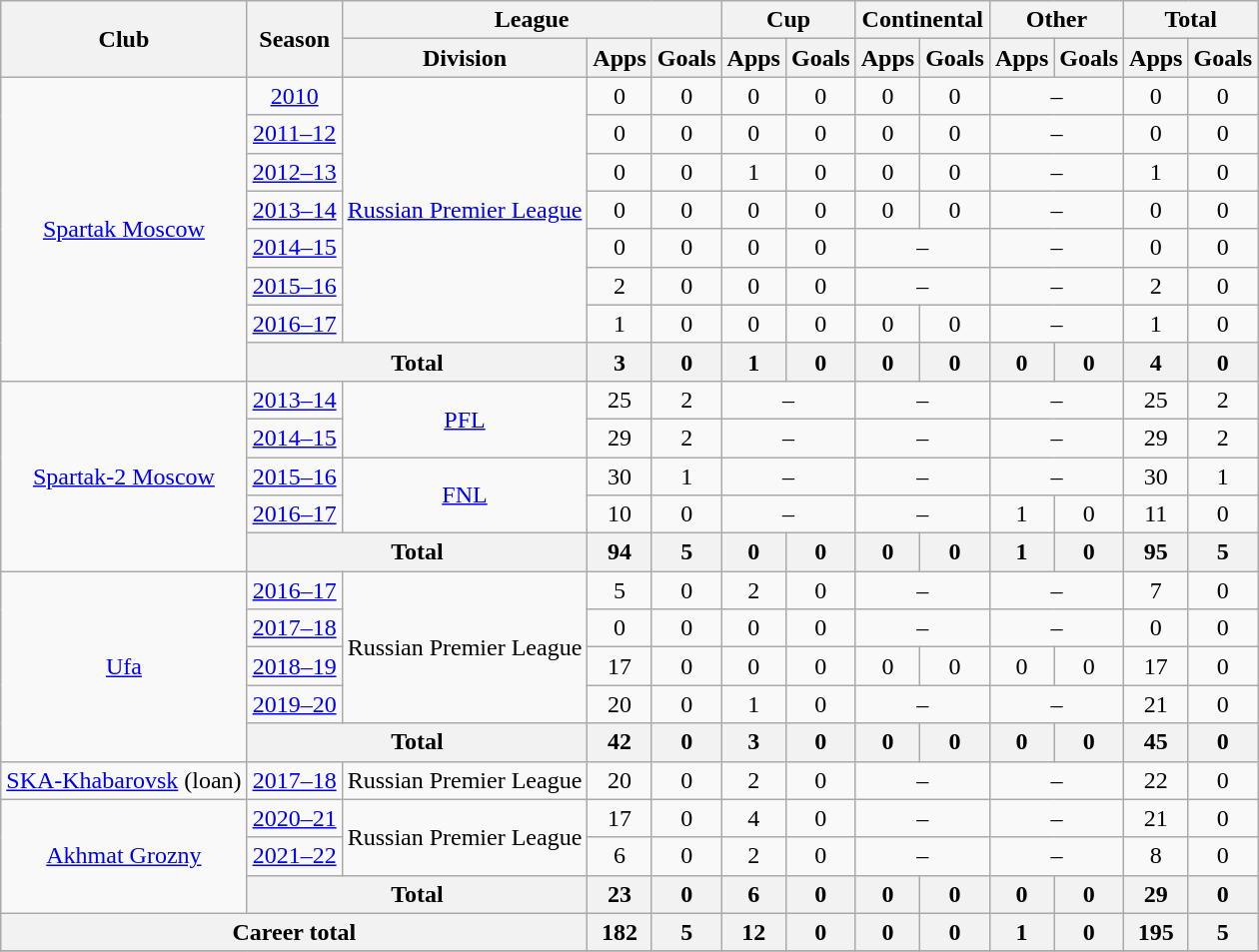<table class="wikitable" style="text-align: center;">
<tr>
<th rowspan=2>Club</th>
<th rowspan=2>Season</th>
<th colspan=3>League</th>
<th colspan=2>Cup</th>
<th colspan=2>Continental</th>
<th colspan=2>Other</th>
<th colspan=2>Total</th>
</tr>
<tr>
<th>Division</th>
<th>Apps</th>
<th>Goals</th>
<th>Apps</th>
<th>Goals</th>
<th>Apps</th>
<th>Goals</th>
<th>Apps</th>
<th>Goals</th>
<th>Apps</th>
<th>Goals</th>
</tr>
<tr>
<td rowspan=8><a href='#'>Spartak Moscow</a></td>
<td><a href='#'>2010</a></td>
<td rowspan=7><a href='#'>Russian Premier League</a></td>
<td>0</td>
<td>0</td>
<td>0</td>
<td>0</td>
<td>0</td>
<td>0</td>
<td colspan=2>–</td>
<td>0</td>
<td>0</td>
</tr>
<tr>
<td><a href='#'>2011–12</a></td>
<td>0</td>
<td>0</td>
<td>0</td>
<td>0</td>
<td>0</td>
<td>0</td>
<td colspan=2>–</td>
<td>0</td>
<td>0</td>
</tr>
<tr>
<td><a href='#'>2012–13</a></td>
<td>0</td>
<td>0</td>
<td>1</td>
<td>0</td>
<td>0</td>
<td>0</td>
<td colspan=2>–</td>
<td>1</td>
<td>0</td>
</tr>
<tr>
<td><a href='#'>2013–14</a></td>
<td>0</td>
<td>0</td>
<td>0</td>
<td>0</td>
<td>0</td>
<td>0</td>
<td colspan=2>–</td>
<td>0</td>
<td>0</td>
</tr>
<tr>
<td><a href='#'>2014–15</a></td>
<td>0</td>
<td>0</td>
<td>0</td>
<td>0</td>
<td colspan=2>–</td>
<td colspan=2>–</td>
<td>0</td>
<td>0</td>
</tr>
<tr>
<td><a href='#'>2015–16</a></td>
<td>2</td>
<td>0</td>
<td>0</td>
<td>0</td>
<td colspan=2>–</td>
<td colspan=2>–</td>
<td>2</td>
<td>0</td>
</tr>
<tr>
<td><a href='#'>2016–17</a></td>
<td>1</td>
<td>0</td>
<td>0</td>
<td>0</td>
<td>0</td>
<td>0</td>
<td colspan=2>–</td>
<td>1</td>
<td>0</td>
</tr>
<tr>
<th colspan=2>Total</th>
<th>3</th>
<th>0</th>
<th>1</th>
<th>0</th>
<th>0</th>
<th>0</th>
<th>0</th>
<th>0</th>
<th>4</th>
<th>0</th>
</tr>
<tr>
<td rowspan=5><a href='#'>Spartak-2 Moscow</a></td>
<td><a href='#'>2013–14</a></td>
<td rowspan=2><a href='#'>PFL</a></td>
<td>25</td>
<td>2</td>
<td colspan=2>–</td>
<td colspan=2>–</td>
<td colspan=2>–</td>
<td>25</td>
<td>2</td>
</tr>
<tr>
<td><a href='#'>2014–15</a></td>
<td>29</td>
<td>2</td>
<td colspan=2>–</td>
<td colspan=2>–</td>
<td colspan=2>–</td>
<td>29</td>
<td>2</td>
</tr>
<tr>
<td><a href='#'>2015–16</a></td>
<td rowspan=2><a href='#'>FNL</a></td>
<td>30</td>
<td>1</td>
<td colspan=2>–</td>
<td colspan=2>–</td>
<td colspan=2>–</td>
<td>30</td>
<td>1</td>
</tr>
<tr>
<td><a href='#'>2016–17</a></td>
<td>10</td>
<td>0</td>
<td colspan=2>–</td>
<td colspan=2>–</td>
<td>1</td>
<td>0</td>
<td>11</td>
<td>0</td>
</tr>
<tr>
<th colspan=2>Total</th>
<th>94</th>
<th>5</th>
<th>0</th>
<th>0</th>
<th>0</th>
<th>0</th>
<th>1</th>
<th>0</th>
<th>95</th>
<th>5</th>
</tr>
<tr>
<td rowspan=5><a href='#'>Ufa</a></td>
<td><a href='#'>2016–17</a></td>
<td rowspan=4>Russian Premier League</td>
<td>5</td>
<td>0</td>
<td>2</td>
<td>0</td>
<td colspan=2>–</td>
<td colspan=2>–</td>
<td>7</td>
<td>0</td>
</tr>
<tr>
<td><a href='#'>2017–18</a></td>
<td>0</td>
<td>0</td>
<td>0</td>
<td>0</td>
<td colspan=2>–</td>
<td colspan=2>–</td>
<td>0</td>
<td>0</td>
</tr>
<tr>
<td><a href='#'>2018–19</a></td>
<td>17</td>
<td>0</td>
<td>0</td>
<td>0</td>
<td>0</td>
<td>0</td>
<td>0</td>
<td>0</td>
<td>17</td>
<td>0</td>
</tr>
<tr>
<td><a href='#'>2019–20</a></td>
<td>20</td>
<td>0</td>
<td>1</td>
<td>0</td>
<td colspan=2>–</td>
<td colspan=2>–</td>
<td>21</td>
<td>0</td>
</tr>
<tr>
<th colspan=2>Total</th>
<th>42</th>
<th>0</th>
<th>3</th>
<th>0</th>
<th>0</th>
<th>0</th>
<th>0</th>
<th>0</th>
<th>45</th>
<th>0</th>
</tr>
<tr>
<td><a href='#'>SKA-Khabarovsk</a> (loan)</td>
<td><a href='#'>2017–18</a></td>
<td>Russian Premier League</td>
<td>20</td>
<td>0</td>
<td>2</td>
<td>0</td>
<td colspan=2>–</td>
<td colspan=2>–</td>
<td>22</td>
<td>0</td>
</tr>
<tr>
<td rowspan="3"><a href='#'>Akhmat Grozny</a></td>
<td><a href='#'>2020–21</a></td>
<td rowspan="2">Russian Premier League</td>
<td>17</td>
<td>0</td>
<td>4</td>
<td>0</td>
<td colspan=2>–</td>
<td colspan=2>–</td>
<td>21</td>
<td>0</td>
</tr>
<tr>
<td><a href='#'>2021–22</a></td>
<td>6</td>
<td>0</td>
<td>2</td>
<td>0</td>
<td colspan=2>–</td>
<td colspan=2>–</td>
<td>8</td>
<td>0</td>
</tr>
<tr>
<th colspan=2>Total</th>
<th>23</th>
<th>0</th>
<th>6</th>
<th>0</th>
<th>0</th>
<th>0</th>
<th>0</th>
<th>0</th>
<th>29</th>
<th>0</th>
</tr>
<tr>
<th colspan=3>Career total</th>
<th>182</th>
<th>5</th>
<th>12</th>
<th>0</th>
<th>0</th>
<th>0</th>
<th>1</th>
<th>0</th>
<th>195</th>
<th>5</th>
</tr>
<tr>
</tr>
</table>
